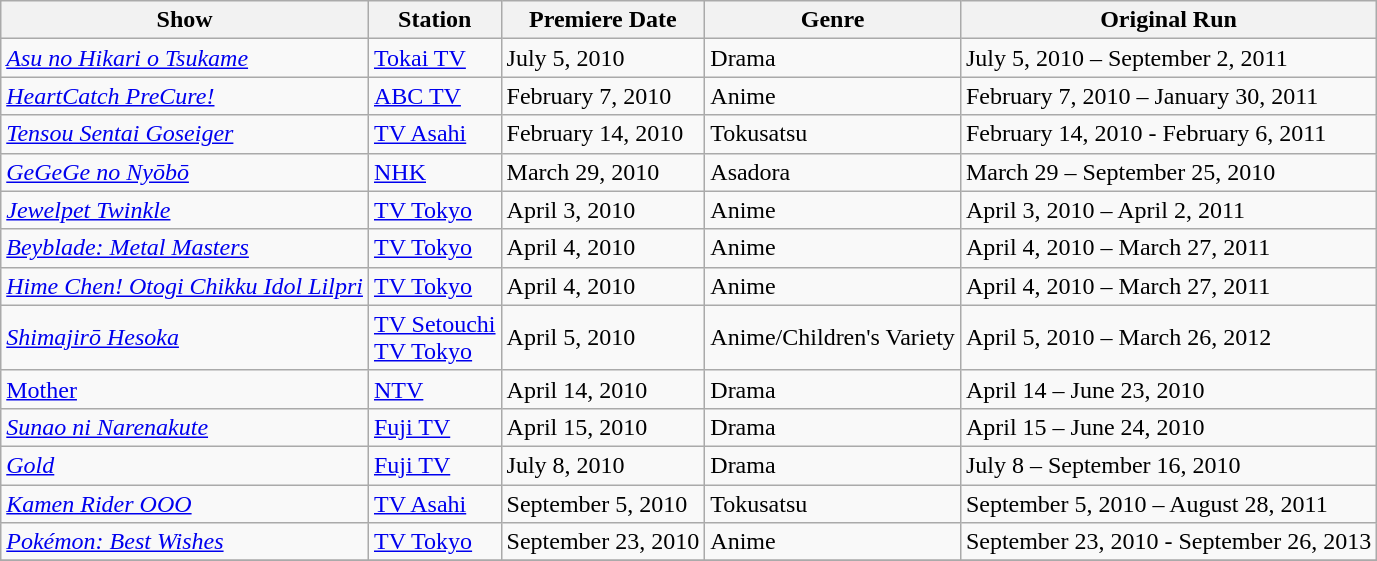<table class="wikitable sortable">
<tr>
<th>Show</th>
<th>Station</th>
<th>Premiere Date</th>
<th>Genre</th>
<th>Original Run</th>
</tr>
<tr>
<td><em><a href='#'>Asu no Hikari o Tsukame</a></em></td>
<td><a href='#'>Tokai TV</a></td>
<td>July 5, 2010</td>
<td>Drama</td>
<td>July 5, 2010 – September 2, 2011</td>
</tr>
<tr>
<td><em><a href='#'>HeartCatch PreCure!</a></em></td>
<td><a href='#'>ABC TV</a></td>
<td>February 7, 2010</td>
<td>Anime</td>
<td>February 7, 2010 – January 30, 2011</td>
</tr>
<tr>
<td><em><a href='#'>Tensou Sentai Goseiger</a></em></td>
<td><a href='#'>TV Asahi</a></td>
<td>February 14, 2010</td>
<td>Tokusatsu</td>
<td>February 14, 2010 - February 6, 2011</td>
</tr>
<tr>
<td><em><a href='#'>GeGeGe no Nyōbō</a></em></td>
<td><a href='#'>NHK</a></td>
<td>March 29, 2010</td>
<td>Asadora</td>
<td>March 29 – September 25, 2010</td>
</tr>
<tr>
<td><em><a href='#'>Jewelpet Twinkle</a></em></td>
<td><a href='#'>TV Tokyo</a></td>
<td>April 3, 2010</td>
<td>Anime</td>
<td>April 3, 2010 – April 2, 2011</td>
</tr>
<tr>
<td><em><a href='#'>Beyblade: Metal Masters</a></em></td>
<td><a href='#'>TV Tokyo</a></td>
<td>April 4, 2010</td>
<td>Anime</td>
<td>April 4, 2010 – March 27, 2011</td>
</tr>
<tr>
<td><em><a href='#'>Hime Chen! Otogi Chikku Idol Lilpri</a></em></td>
<td><a href='#'>TV Tokyo</a></td>
<td>April 4, 2010</td>
<td>Anime</td>
<td>April 4, 2010 – March 27, 2011</td>
</tr>
<tr>
<td><em><a href='#'>Shimajirō Hesoka</a></em></td>
<td><a href='#'>TV Setouchi</a><br><a href='#'>TV Tokyo</a></td>
<td>April 5, 2010</td>
<td>Anime/Children's Variety</td>
<td>April 5, 2010 – March 26, 2012</td>
</tr>
<tr>
<td><a href='#'>Mother</a></td>
<td><a href='#'>NTV</a></td>
<td>April 14, 2010</td>
<td>Drama</td>
<td>April 14 – June 23, 2010</td>
</tr>
<tr>
<td><em><a href='#'>Sunao ni Narenakute</a></em></td>
<td><a href='#'>Fuji TV</a></td>
<td>April 15, 2010</td>
<td>Drama</td>
<td>April 15 – June 24, 2010</td>
</tr>
<tr>
<td><em><a href='#'>Gold</a></em></td>
<td><a href='#'>Fuji TV</a></td>
<td>July 8, 2010</td>
<td>Drama</td>
<td>July 8 – September 16, 2010</td>
</tr>
<tr>
<td><em><a href='#'>Kamen Rider OOO</a></em></td>
<td><a href='#'>TV Asahi</a></td>
<td>September 5, 2010</td>
<td>Tokusatsu</td>
<td>September 5, 2010 – August 28, 2011</td>
</tr>
<tr>
<td><em><a href='#'>Pokémon: Best Wishes</a></em></td>
<td><a href='#'>TV Tokyo</a></td>
<td>September 23, 2010</td>
<td>Anime</td>
<td>September 23, 2010 - September 26, 2013</td>
</tr>
<tr>
</tr>
</table>
